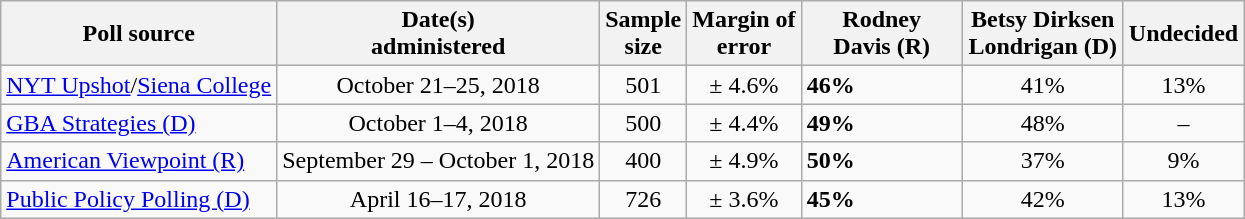<table class="wikitable">
<tr>
<th>Poll source</th>
<th>Date(s)<br>administered</th>
<th>Sample<br>size</th>
<th>Margin of<br>error</th>
<th style="width:100px;">Rodney<br>Davis (R)</th>
<th style="width:100px;">Betsy Dirksen<br>Londrigan (D)</th>
<th>Undecided</th>
</tr>
<tr>
<td style="text-align:left;"><a href='#'>NYT Upshot</a>/<a href='#'>Siena College</a></td>
<td align=center>October 21–25, 2018</td>
<td align=center>501</td>
<td align=center>± 4.6%</td>
<td><strong>46%</strong></td>
<td align=center>41%</td>
<td align=center>13%</td>
</tr>
<tr>
<td style="text-align:left;"><a href='#'>GBA Strategies (D)</a></td>
<td align=center>October 1–4, 2018</td>
<td align=center>500</td>
<td align=center>± 4.4%</td>
<td><strong>49%</strong></td>
<td align=center>48%</td>
<td align=center>–</td>
</tr>
<tr>
<td style="text-align:left;"><a href='#'>American Viewpoint (R)</a></td>
<td align=center>September 29 – October 1, 2018</td>
<td align=center>400</td>
<td align=center>± 4.9%</td>
<td><strong>50%</strong></td>
<td align=center>37%</td>
<td align=center>9%</td>
</tr>
<tr>
<td style="text-align:left;"><a href='#'>Public Policy Polling (D)</a></td>
<td align=center>April 16–17, 2018</td>
<td align=center>726</td>
<td align=center>± 3.6%</td>
<td><strong>45%</strong></td>
<td align=center>42%</td>
<td align=center>13%</td>
</tr>
</table>
